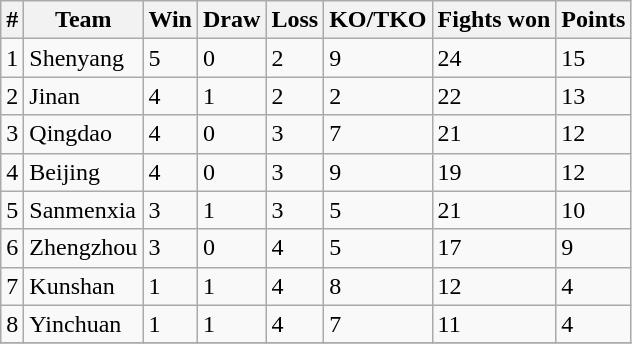<table class="wikitable sortable">
<tr>
<th>#</th>
<th>Team</th>
<th>Win</th>
<th>Draw</th>
<th>Loss</th>
<th>KO/TKO</th>
<th>Fights won</th>
<th>Points</th>
</tr>
<tr>
<td>1</td>
<td>Shenyang</td>
<td>5</td>
<td>0</td>
<td>2</td>
<td>9</td>
<td>24</td>
<td>15</td>
</tr>
<tr>
<td>2</td>
<td>Jinan</td>
<td>4</td>
<td>1</td>
<td>2</td>
<td>2</td>
<td>22</td>
<td>13</td>
</tr>
<tr>
<td>3</td>
<td>Qingdao</td>
<td>4</td>
<td>0</td>
<td>3</td>
<td>7</td>
<td>21</td>
<td>12</td>
</tr>
<tr>
<td>4</td>
<td>Beijing</td>
<td>4</td>
<td>0</td>
<td>3</td>
<td>9</td>
<td>19</td>
<td>12</td>
</tr>
<tr>
<td>5</td>
<td>Sanmenxia</td>
<td>3</td>
<td>1</td>
<td>3</td>
<td>5</td>
<td>21</td>
<td>10</td>
</tr>
<tr>
<td>6</td>
<td>Zhengzhou</td>
<td>3</td>
<td>0</td>
<td>4</td>
<td>5</td>
<td>17</td>
<td>9</td>
</tr>
<tr>
<td>7</td>
<td>Kunshan</td>
<td>1</td>
<td>1</td>
<td>4</td>
<td>8</td>
<td>12</td>
<td>4</td>
</tr>
<tr>
<td>8</td>
<td>Yinchuan</td>
<td>1</td>
<td>1</td>
<td>4</td>
<td>7</td>
<td>11</td>
<td>4</td>
</tr>
<tr>
</tr>
</table>
